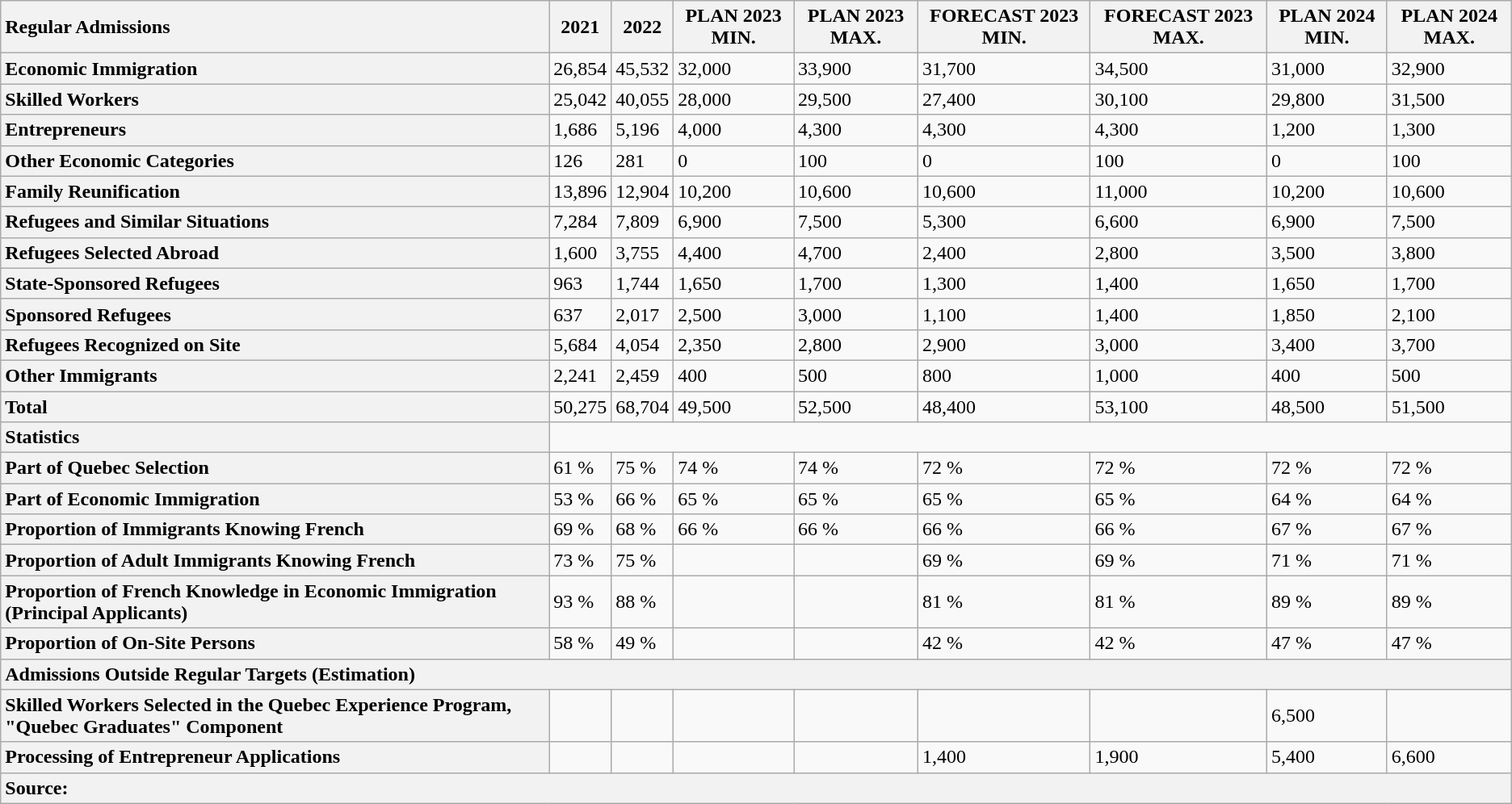<table class="wikitable">
<tr>
<th scope="col" style="text-align: left;">Regular Admissions</th>
<th scope="col">2021</th>
<th scope="col">2022</th>
<th scope="col">PLAN 2023 MIN.</th>
<th scope="col">PLAN 2023 MAX.</th>
<th scope="col">FORECAST 2023 MIN.</th>
<th scope="col">FORECAST 2023 MAX.</th>
<th scope="col">PLAN 2024 MIN.</th>
<th scope="col">PLAN 2024 MAX.</th>
</tr>
<tr>
<th scope="row" style="text-align: left;">Economic Immigration</th>
<td>26,854</td>
<td>45,532</td>
<td>32,000</td>
<td>33,900</td>
<td>31,700</td>
<td>34,500</td>
<td>31,000</td>
<td>32,900</td>
</tr>
<tr>
<th scope="row" style="text-align: left;">Skilled Workers</th>
<td>25,042</td>
<td>40,055</td>
<td>28,000</td>
<td>29,500</td>
<td>27,400</td>
<td>30,100</td>
<td>29,800</td>
<td>31,500</td>
</tr>
<tr>
<th scope="row" style="text-align: left;">Entrepreneurs</th>
<td>1,686</td>
<td>5,196</td>
<td>4,000</td>
<td>4,300</td>
<td>4,300</td>
<td>4,300</td>
<td>1,200</td>
<td>1,300</td>
</tr>
<tr>
<th scope="row" style="text-align: left;">Other Economic Categories</th>
<td>126</td>
<td>281</td>
<td>0</td>
<td>100</td>
<td>0</td>
<td>100</td>
<td>0</td>
<td>100</td>
</tr>
<tr>
<th scope="row" style="text-align: left;">Family Reunification</th>
<td>13,896</td>
<td>12,904</td>
<td>10,200</td>
<td>10,600</td>
<td>10,600</td>
<td>11,000</td>
<td>10,200</td>
<td>10,600</td>
</tr>
<tr>
<th scope="row" style="text-align: left;">Refugees and Similar Situations</th>
<td>7,284</td>
<td>7,809</td>
<td>6,900</td>
<td>7,500</td>
<td>5,300</td>
<td>6,600</td>
<td>6,900</td>
<td>7,500</td>
</tr>
<tr>
<th scope="row" style="text-align: left;">Refugees Selected Abroad</th>
<td>1,600</td>
<td>3,755</td>
<td>4,400</td>
<td>4,700</td>
<td>2,400</td>
<td>2,800</td>
<td>3,500</td>
<td>3,800</td>
</tr>
<tr>
<th scope="row" style="text-align: left;">State-Sponsored Refugees</th>
<td>963</td>
<td>1,744</td>
<td>1,650</td>
<td>1,700</td>
<td>1,300</td>
<td>1,400</td>
<td>1,650</td>
<td>1,700</td>
</tr>
<tr>
<th scope="row" style="text-align: left;">Sponsored Refugees</th>
<td>637</td>
<td>2,017</td>
<td>2,500</td>
<td>3,000</td>
<td>1,100</td>
<td>1,400</td>
<td>1,850</td>
<td>2,100</td>
</tr>
<tr>
<th scope="row" style="text-align: left;">Refugees Recognized on Site</th>
<td>5,684</td>
<td>4,054</td>
<td>2,350</td>
<td>2,800</td>
<td>2,900</td>
<td>3,000</td>
<td>3,400</td>
<td>3,700</td>
</tr>
<tr>
<th scope="row" style="text-align: left;">Other Immigrants</th>
<td>2,241</td>
<td>2,459</td>
<td>400</td>
<td>500</td>
<td>800</td>
<td>1,000</td>
<td>400</td>
<td>500</td>
</tr>
<tr>
<th scope="row" style="text-align: left;">Total</th>
<td>50,275</td>
<td>68,704</td>
<td>49,500</td>
<td>52,500</td>
<td>48,400</td>
<td>53,100</td>
<td>48,500</td>
<td>51,500</td>
</tr>
<tr>
<th scope="row" style="text-align: left;">Statistics</th>
</tr>
<tr>
<th scope="row" style="text-align: left;">Part of Quebec Selection</th>
<td>61 %</td>
<td>75 %</td>
<td>74 %</td>
<td>74 %</td>
<td>72 %</td>
<td>72 %</td>
<td>72 %</td>
<td>72 %</td>
</tr>
<tr>
<th scope="row" style="text-align: left;">Part of Economic Immigration</th>
<td>53 %</td>
<td>66 %</td>
<td>65 %</td>
<td>65 %</td>
<td>65 %</td>
<td>65 %</td>
<td>64 %</td>
<td>64 %</td>
</tr>
<tr>
<th scope="row" style="text-align: left;">Proportion of Immigrants Knowing French</th>
<td>69 %</td>
<td>68 %</td>
<td>66 %</td>
<td>66 %</td>
<td>66 %</td>
<td>66 %</td>
<td>67 %</td>
<td>67 %</td>
</tr>
<tr>
<th scope="row" style="text-align: left;">Proportion of Adult Immigrants Knowing French</th>
<td>73 %</td>
<td>75 %</td>
<td></td>
<td></td>
<td>69 %</td>
<td>69 %</td>
<td>71 %</td>
<td>71 %</td>
</tr>
<tr>
<th scope="row" style="text-align: left;">Proportion of French Knowledge in Economic Immigration (Principal Applicants)</th>
<td>93 %</td>
<td>88 %</td>
<td></td>
<td></td>
<td>81 %</td>
<td>81 %</td>
<td>89 %</td>
<td>89 %</td>
</tr>
<tr>
<th scope="row" style="text-align: left;">Proportion of On-Site Persons</th>
<td>58 %</td>
<td>49 %</td>
<td></td>
<td></td>
<td>42 %</td>
<td>42 %</td>
<td>47 %</td>
<td>47 %</td>
</tr>
<tr>
<th scope="row" style="text-align: left;" colspan="9">Admissions Outside Regular Targets (Estimation)</th>
</tr>
<tr>
<th scope="row" style="text-align: left;">Skilled Workers Selected in the Quebec Experience Program, "Quebec Graduates" Component</th>
<td></td>
<td></td>
<td></td>
<td></td>
<td></td>
<td></td>
<td>6,500</td>
</tr>
<tr>
<th scope="row" style="text-align: left;">Processing of Entrepreneur Applications</th>
<td></td>
<td></td>
<td></td>
<td></td>
<td>1,400</td>
<td>1,900</td>
<td>5,400</td>
<td>6,600</td>
</tr>
<tr>
<th scope="row" style="text-align: left;" colspan="9">Source: </th>
</tr>
</table>
